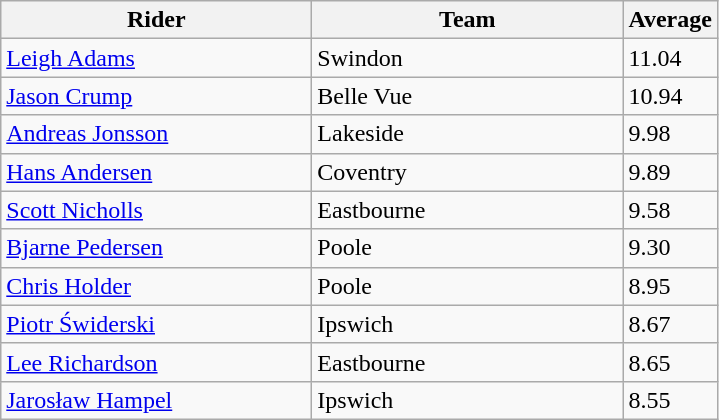<table class="wikitable" style="font-size: 100%">
<tr>
<th width=200>Rider</th>
<th width=200>Team</th>
<th width=40>Average</th>
</tr>
<tr>
<td align="left"> <a href='#'>Leigh Adams</a></td>
<td>Swindon</td>
<td>11.04</td>
</tr>
<tr>
<td align="left"> <a href='#'>Jason Crump</a></td>
<td>Belle Vue</td>
<td>10.94</td>
</tr>
<tr>
<td align="left"> <a href='#'>Andreas Jonsson</a></td>
<td>Lakeside</td>
<td>9.98</td>
</tr>
<tr>
<td align="left"> <a href='#'>Hans Andersen</a></td>
<td>Coventry</td>
<td>9.89</td>
</tr>
<tr>
<td align="left"> <a href='#'>Scott Nicholls</a></td>
<td>Eastbourne</td>
<td>9.58</td>
</tr>
<tr>
<td align="left"> <a href='#'>Bjarne Pedersen</a></td>
<td>Poole</td>
<td>9.30</td>
</tr>
<tr>
<td align="left"> <a href='#'>Chris Holder</a></td>
<td>Poole</td>
<td>8.95</td>
</tr>
<tr>
<td align="left"> <a href='#'>Piotr Świderski</a></td>
<td>Ipswich</td>
<td>8.67</td>
</tr>
<tr>
<td align="left"> <a href='#'>Lee Richardson</a></td>
<td>Eastbourne</td>
<td>8.65</td>
</tr>
<tr>
<td align="left"> <a href='#'>Jarosław Hampel</a></td>
<td>Ipswich</td>
<td>8.55</td>
</tr>
</table>
